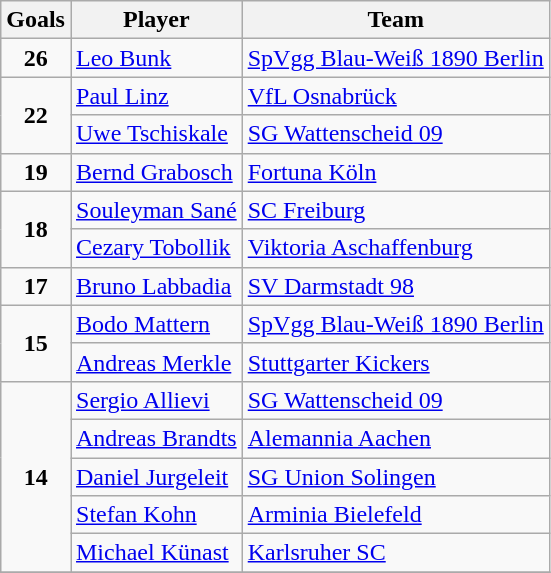<table class="wikitable">
<tr>
<th>Goals</th>
<th>Player</th>
<th>Team</th>
</tr>
<tr>
<td rowspan="1" align=center><strong>26</strong></td>
<td> <a href='#'>Leo Bunk</a></td>
<td><a href='#'>SpVgg Blau-Weiß 1890 Berlin</a></td>
</tr>
<tr>
<td rowspan="2" align=center><strong>22</strong></td>
<td> <a href='#'>Paul Linz</a></td>
<td><a href='#'>VfL Osnabrück</a></td>
</tr>
<tr>
<td> <a href='#'>Uwe Tschiskale</a></td>
<td><a href='#'>SG Wattenscheid 09</a></td>
</tr>
<tr>
<td rowspan="1" align=center><strong>19</strong></td>
<td> <a href='#'>Bernd Grabosch</a></td>
<td><a href='#'>Fortuna Köln</a></td>
</tr>
<tr>
<td rowspan="2" align=center><strong>18</strong></td>
<td> <a href='#'>Souleyman Sané</a></td>
<td><a href='#'>SC Freiburg</a></td>
</tr>
<tr>
<td> <a href='#'>Cezary Tobollik</a></td>
<td><a href='#'>Viktoria Aschaffenburg</a></td>
</tr>
<tr>
<td rowspan="1" align=center><strong>17</strong></td>
<td> <a href='#'>Bruno Labbadia</a></td>
<td><a href='#'>SV Darmstadt 98</a></td>
</tr>
<tr>
<td rowspan="2" align=center><strong>15</strong></td>
<td> <a href='#'>Bodo Mattern</a></td>
<td><a href='#'>SpVgg Blau-Weiß 1890 Berlin</a></td>
</tr>
<tr>
<td> <a href='#'>Andreas Merkle</a></td>
<td><a href='#'>Stuttgarter Kickers</a></td>
</tr>
<tr>
<td rowspan="5" align=center><strong>14</strong></td>
<td> <a href='#'>Sergio Allievi</a></td>
<td><a href='#'>SG Wattenscheid 09</a></td>
</tr>
<tr>
<td> <a href='#'>Andreas Brandts</a></td>
<td><a href='#'>Alemannia Aachen</a></td>
</tr>
<tr>
<td> <a href='#'>Daniel Jurgeleit</a></td>
<td><a href='#'>SG Union Solingen</a></td>
</tr>
<tr>
<td> <a href='#'>Stefan Kohn</a></td>
<td><a href='#'>Arminia Bielefeld</a></td>
</tr>
<tr>
<td> <a href='#'>Michael Künast</a></td>
<td><a href='#'>Karlsruher SC</a></td>
</tr>
<tr>
</tr>
</table>
